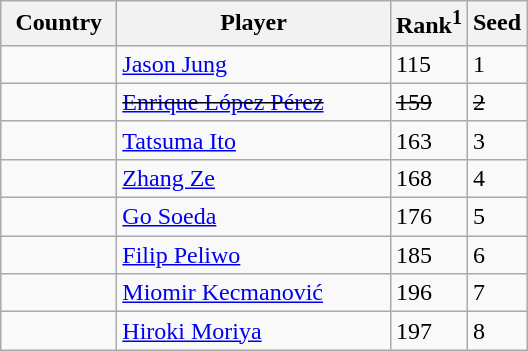<table class="sortable wikitable">
<tr>
<th width="70">Country</th>
<th width="175">Player</th>
<th>Rank<sup>1</sup></th>
<th>Seed</th>
</tr>
<tr>
<td></td>
<td><a href='#'>Jason Jung</a></td>
<td>115</td>
<td>1</td>
</tr>
<tr>
<td><s></s></td>
<td><s><a href='#'>Enrique López Pérez</a></s></td>
<td><s>159</s></td>
<td><s>2</s></td>
</tr>
<tr>
<td></td>
<td><a href='#'>Tatsuma Ito</a></td>
<td>163</td>
<td>3</td>
</tr>
<tr>
<td></td>
<td><a href='#'>Zhang Ze</a></td>
<td>168</td>
<td>4</td>
</tr>
<tr>
<td></td>
<td><a href='#'>Go Soeda</a></td>
<td>176</td>
<td>5</td>
</tr>
<tr>
<td></td>
<td><a href='#'>Filip Peliwo</a></td>
<td>185</td>
<td>6</td>
</tr>
<tr>
<td></td>
<td><a href='#'>Miomir Kecmanović</a></td>
<td>196</td>
<td>7</td>
</tr>
<tr>
<td></td>
<td><a href='#'>Hiroki Moriya</a></td>
<td>197</td>
<td>8</td>
</tr>
</table>
